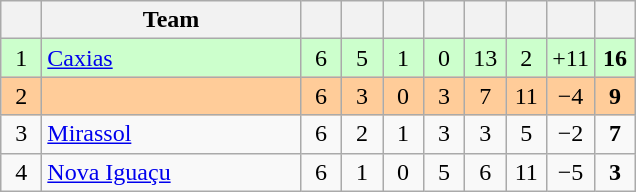<table class="wikitable" style="text-align: center;">
<tr>
<th width=20></th>
<th width=165>Team</th>
<th width=20></th>
<th width=20></th>
<th width=20></th>
<th width=20></th>
<th width=20></th>
<th width=20></th>
<th width=20></th>
<th width=20></th>
</tr>
<tr bgcolor=#ccffcc>
<td>1</td>
<td align=left> <a href='#'>Caxias</a></td>
<td>6</td>
<td>5</td>
<td>1</td>
<td>0</td>
<td>13</td>
<td>2</td>
<td>+11</td>
<td><strong>16</strong></td>
</tr>
<tr bgcolor=#ffcc99>
<td>2</td>
<td align=left></td>
<td>6</td>
<td>3</td>
<td>0</td>
<td>3</td>
<td>7</td>
<td>11</td>
<td>−4</td>
<td><strong>9</strong></td>
</tr>
<tr>
<td>3</td>
<td align=left> <a href='#'>Mirassol</a></td>
<td>6</td>
<td>2</td>
<td>1</td>
<td>3</td>
<td>3</td>
<td>5</td>
<td>−2</td>
<td><strong>7</strong></td>
</tr>
<tr>
<td>4</td>
<td align=left> <a href='#'>Nova Iguaçu</a></td>
<td>6</td>
<td>1</td>
<td>0</td>
<td>5</td>
<td>6</td>
<td>11</td>
<td>−5</td>
<td><strong>3</strong></td>
</tr>
</table>
